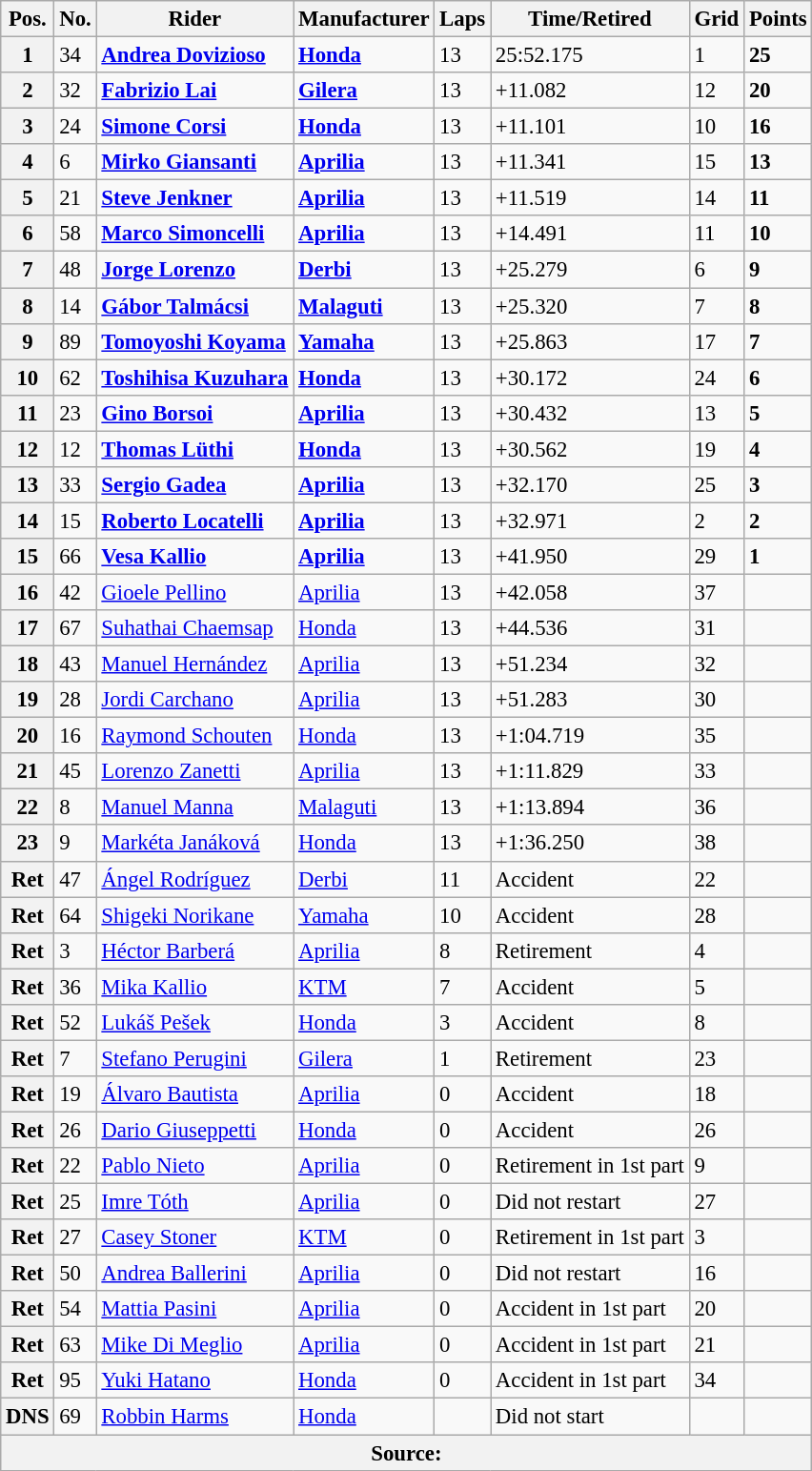<table class="wikitable" style="font-size: 95%;">
<tr>
<th>Pos.</th>
<th>No.</th>
<th>Rider</th>
<th>Manufacturer</th>
<th>Laps</th>
<th>Time/Retired</th>
<th>Grid</th>
<th>Points</th>
</tr>
<tr>
<th>1</th>
<td>34</td>
<td> <strong><a href='#'>Andrea Dovizioso</a></strong></td>
<td><strong><a href='#'>Honda</a></strong></td>
<td>13</td>
<td>25:52.175</td>
<td>1</td>
<td><strong>25</strong></td>
</tr>
<tr>
<th>2</th>
<td>32</td>
<td> <strong><a href='#'>Fabrizio Lai</a></strong></td>
<td><strong><a href='#'>Gilera</a></strong></td>
<td>13</td>
<td>+11.082</td>
<td>12</td>
<td><strong>20</strong></td>
</tr>
<tr>
<th>3</th>
<td>24</td>
<td> <strong><a href='#'>Simone Corsi</a></strong></td>
<td><strong><a href='#'>Honda</a></strong></td>
<td>13</td>
<td>+11.101</td>
<td>10</td>
<td><strong>16</strong></td>
</tr>
<tr>
<th>4</th>
<td>6</td>
<td> <strong><a href='#'>Mirko Giansanti</a></strong></td>
<td><strong><a href='#'>Aprilia</a></strong></td>
<td>13</td>
<td>+11.341</td>
<td>15</td>
<td><strong>13</strong></td>
</tr>
<tr>
<th>5</th>
<td>21</td>
<td> <strong><a href='#'>Steve Jenkner</a></strong></td>
<td><strong><a href='#'>Aprilia</a></strong></td>
<td>13</td>
<td>+11.519</td>
<td>14</td>
<td><strong>11</strong></td>
</tr>
<tr>
<th>6</th>
<td>58</td>
<td> <strong><a href='#'>Marco Simoncelli</a></strong></td>
<td><strong><a href='#'>Aprilia</a></strong></td>
<td>13</td>
<td>+14.491</td>
<td>11</td>
<td><strong>10</strong></td>
</tr>
<tr>
<th>7</th>
<td>48</td>
<td> <strong><a href='#'>Jorge Lorenzo</a></strong></td>
<td><strong><a href='#'>Derbi</a></strong></td>
<td>13</td>
<td>+25.279</td>
<td>6</td>
<td><strong>9</strong></td>
</tr>
<tr>
<th>8</th>
<td>14</td>
<td> <strong><a href='#'>Gábor Talmácsi</a></strong></td>
<td><strong><a href='#'>Malaguti</a></strong></td>
<td>13</td>
<td>+25.320</td>
<td>7</td>
<td><strong>8</strong></td>
</tr>
<tr>
<th>9</th>
<td>89</td>
<td> <strong><a href='#'>Tomoyoshi Koyama</a></strong></td>
<td><strong><a href='#'>Yamaha</a></strong></td>
<td>13</td>
<td>+25.863</td>
<td>17</td>
<td><strong>7</strong></td>
</tr>
<tr>
<th>10</th>
<td>62</td>
<td> <strong><a href='#'>Toshihisa Kuzuhara</a></strong></td>
<td><strong><a href='#'>Honda</a></strong></td>
<td>13</td>
<td>+30.172</td>
<td>24</td>
<td><strong>6</strong></td>
</tr>
<tr>
<th>11</th>
<td>23</td>
<td> <strong><a href='#'>Gino Borsoi</a></strong></td>
<td><strong><a href='#'>Aprilia</a></strong></td>
<td>13</td>
<td>+30.432</td>
<td>13</td>
<td><strong>5</strong></td>
</tr>
<tr>
<th>12</th>
<td>12</td>
<td> <strong><a href='#'>Thomas Lüthi</a></strong></td>
<td><strong><a href='#'>Honda</a></strong></td>
<td>13</td>
<td>+30.562</td>
<td>19</td>
<td><strong>4</strong></td>
</tr>
<tr>
<th>13</th>
<td>33</td>
<td> <strong><a href='#'>Sergio Gadea</a></strong></td>
<td><strong><a href='#'>Aprilia</a></strong></td>
<td>13</td>
<td>+32.170</td>
<td>25</td>
<td><strong>3</strong></td>
</tr>
<tr>
<th>14</th>
<td>15</td>
<td> <strong><a href='#'>Roberto Locatelli</a></strong></td>
<td><strong><a href='#'>Aprilia</a></strong></td>
<td>13</td>
<td>+32.971</td>
<td>2</td>
<td><strong>2</strong></td>
</tr>
<tr>
<th>15</th>
<td>66</td>
<td> <strong><a href='#'>Vesa Kallio</a></strong></td>
<td><strong><a href='#'>Aprilia</a></strong></td>
<td>13</td>
<td>+41.950</td>
<td>29</td>
<td><strong>1</strong></td>
</tr>
<tr>
<th>16</th>
<td>42</td>
<td> <a href='#'>Gioele Pellino</a></td>
<td><a href='#'>Aprilia</a></td>
<td>13</td>
<td>+42.058</td>
<td>37</td>
<td></td>
</tr>
<tr>
<th>17</th>
<td>67</td>
<td> <a href='#'>Suhathai Chaemsap</a></td>
<td><a href='#'>Honda</a></td>
<td>13</td>
<td>+44.536</td>
<td>31</td>
<td></td>
</tr>
<tr>
<th>18</th>
<td>43</td>
<td> <a href='#'>Manuel Hernández</a></td>
<td><a href='#'>Aprilia</a></td>
<td>13</td>
<td>+51.234</td>
<td>32</td>
<td></td>
</tr>
<tr>
<th>19</th>
<td>28</td>
<td> <a href='#'>Jordi Carchano</a></td>
<td><a href='#'>Aprilia</a></td>
<td>13</td>
<td>+51.283</td>
<td>30</td>
<td></td>
</tr>
<tr>
<th>20</th>
<td>16</td>
<td> <a href='#'>Raymond Schouten</a></td>
<td><a href='#'>Honda</a></td>
<td>13</td>
<td>+1:04.719</td>
<td>35</td>
<td></td>
</tr>
<tr>
<th>21</th>
<td>45</td>
<td> <a href='#'>Lorenzo Zanetti</a></td>
<td><a href='#'>Aprilia</a></td>
<td>13</td>
<td>+1:11.829</td>
<td>33</td>
<td></td>
</tr>
<tr>
<th>22</th>
<td>8</td>
<td> <a href='#'>Manuel Manna</a></td>
<td><a href='#'>Malaguti</a></td>
<td>13</td>
<td>+1:13.894</td>
<td>36</td>
<td></td>
</tr>
<tr>
<th>23</th>
<td>9</td>
<td> <a href='#'>Markéta Janáková</a></td>
<td><a href='#'>Honda</a></td>
<td>13</td>
<td>+1:36.250</td>
<td>38</td>
<td></td>
</tr>
<tr>
<th>Ret</th>
<td>47</td>
<td> <a href='#'>Ángel Rodríguez</a></td>
<td><a href='#'>Derbi</a></td>
<td>11</td>
<td>Accident</td>
<td>22</td>
<td></td>
</tr>
<tr>
<th>Ret</th>
<td>64</td>
<td> <a href='#'>Shigeki Norikane</a></td>
<td><a href='#'>Yamaha</a></td>
<td>10</td>
<td>Accident</td>
<td>28</td>
<td></td>
</tr>
<tr>
<th>Ret</th>
<td>3</td>
<td> <a href='#'>Héctor Barberá</a></td>
<td><a href='#'>Aprilia</a></td>
<td>8</td>
<td>Retirement</td>
<td>4</td>
<td></td>
</tr>
<tr>
<th>Ret</th>
<td>36</td>
<td> <a href='#'>Mika Kallio</a></td>
<td><a href='#'>KTM</a></td>
<td>7</td>
<td>Accident</td>
<td>5</td>
<td></td>
</tr>
<tr>
<th>Ret</th>
<td>52</td>
<td> <a href='#'>Lukáš Pešek</a></td>
<td><a href='#'>Honda</a></td>
<td>3</td>
<td>Accident</td>
<td>8</td>
<td></td>
</tr>
<tr>
<th>Ret</th>
<td>7</td>
<td> <a href='#'>Stefano Perugini</a></td>
<td><a href='#'>Gilera</a></td>
<td>1</td>
<td>Retirement</td>
<td>23</td>
<td></td>
</tr>
<tr>
<th>Ret</th>
<td>19</td>
<td> <a href='#'>Álvaro Bautista</a></td>
<td><a href='#'>Aprilia</a></td>
<td>0</td>
<td>Accident</td>
<td>18</td>
<td></td>
</tr>
<tr>
<th>Ret</th>
<td>26</td>
<td> <a href='#'>Dario Giuseppetti</a></td>
<td><a href='#'>Honda</a></td>
<td>0</td>
<td>Accident</td>
<td>26</td>
<td></td>
</tr>
<tr>
<th>Ret</th>
<td>22</td>
<td> <a href='#'>Pablo Nieto</a></td>
<td><a href='#'>Aprilia</a></td>
<td>0</td>
<td>Retirement in 1st part</td>
<td>9</td>
<td></td>
</tr>
<tr>
<th>Ret</th>
<td>25</td>
<td> <a href='#'>Imre Tóth</a></td>
<td><a href='#'>Aprilia</a></td>
<td>0</td>
<td>Did not restart</td>
<td>27</td>
<td></td>
</tr>
<tr>
<th>Ret</th>
<td>27</td>
<td> <a href='#'>Casey Stoner</a></td>
<td><a href='#'>KTM</a></td>
<td>0</td>
<td>Retirement in 1st part</td>
<td>3</td>
<td></td>
</tr>
<tr>
<th>Ret</th>
<td>50</td>
<td> <a href='#'>Andrea Ballerini</a></td>
<td><a href='#'>Aprilia</a></td>
<td>0</td>
<td>Did not restart</td>
<td>16</td>
<td></td>
</tr>
<tr>
<th>Ret</th>
<td>54</td>
<td> <a href='#'>Mattia Pasini</a></td>
<td><a href='#'>Aprilia</a></td>
<td>0</td>
<td>Accident in 1st part</td>
<td>20</td>
<td></td>
</tr>
<tr>
<th>Ret</th>
<td>63</td>
<td> <a href='#'>Mike Di Meglio</a></td>
<td><a href='#'>Aprilia</a></td>
<td>0</td>
<td>Accident in 1st part</td>
<td>21</td>
<td></td>
</tr>
<tr>
<th>Ret</th>
<td>95</td>
<td> <a href='#'>Yuki Hatano</a></td>
<td><a href='#'>Honda</a></td>
<td>0</td>
<td>Accident in 1st part</td>
<td>34</td>
<td></td>
</tr>
<tr>
<th>DNS</th>
<td>69</td>
<td> <a href='#'>Robbin Harms</a></td>
<td><a href='#'>Honda</a></td>
<td></td>
<td>Did not start</td>
<td></td>
<td></td>
</tr>
<tr>
<th colspan=8>Source:</th>
</tr>
</table>
